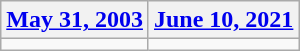<table class=wikitable>
<tr>
<th><a href='#'>May 31, 2003</a></th>
<th><a href='#'>June 10, 2021</a></th>
</tr>
<tr>
<td></td>
<td></td>
</tr>
</table>
